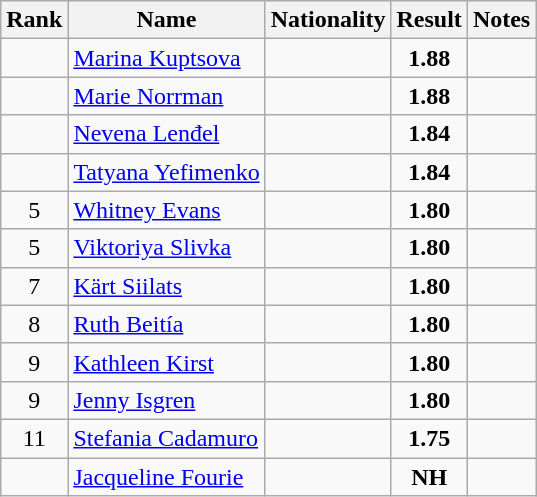<table class="wikitable sortable" style="text-align:center">
<tr>
<th>Rank</th>
<th>Name</th>
<th>Nationality</th>
<th>Result</th>
<th>Notes</th>
</tr>
<tr>
<td></td>
<td align=left><a href='#'>Marina Kuptsova</a></td>
<td align=left></td>
<td><strong>1.88</strong></td>
<td></td>
</tr>
<tr>
<td></td>
<td align=left><a href='#'>Marie Norrman</a></td>
<td align=left></td>
<td><strong>1.88</strong></td>
<td></td>
</tr>
<tr>
<td></td>
<td align=left><a href='#'>Nevena Lenđel</a></td>
<td align=left></td>
<td><strong>1.84</strong></td>
<td></td>
</tr>
<tr>
<td></td>
<td align=left><a href='#'>Tatyana Yefimenko</a></td>
<td align=left></td>
<td><strong>1.84</strong></td>
<td></td>
</tr>
<tr>
<td>5</td>
<td align=left><a href='#'>Whitney Evans</a></td>
<td align=left></td>
<td><strong>1.80</strong></td>
<td></td>
</tr>
<tr>
<td>5</td>
<td align=left><a href='#'>Viktoriya Slivka</a></td>
<td align=left></td>
<td><strong>1.80</strong></td>
<td></td>
</tr>
<tr>
<td>7</td>
<td align=left><a href='#'>Kärt Siilats</a></td>
<td align=left></td>
<td><strong>1.80</strong></td>
<td></td>
</tr>
<tr>
<td>8</td>
<td align=left><a href='#'>Ruth Beitía</a></td>
<td align=left></td>
<td><strong>1.80</strong></td>
<td></td>
</tr>
<tr>
<td>9</td>
<td align=left><a href='#'>Kathleen Kirst</a></td>
<td align=left></td>
<td><strong>1.80</strong></td>
<td></td>
</tr>
<tr>
<td>9</td>
<td align=left><a href='#'>Jenny Isgren</a></td>
<td align=left></td>
<td><strong>1.80</strong></td>
<td></td>
</tr>
<tr>
<td>11</td>
<td align=left><a href='#'>Stefania Cadamuro</a></td>
<td align=left></td>
<td><strong>1.75</strong></td>
<td></td>
</tr>
<tr>
<td></td>
<td align=left><a href='#'>Jacqueline Fourie</a></td>
<td align=left></td>
<td><strong>NH</strong></td>
<td></td>
</tr>
</table>
